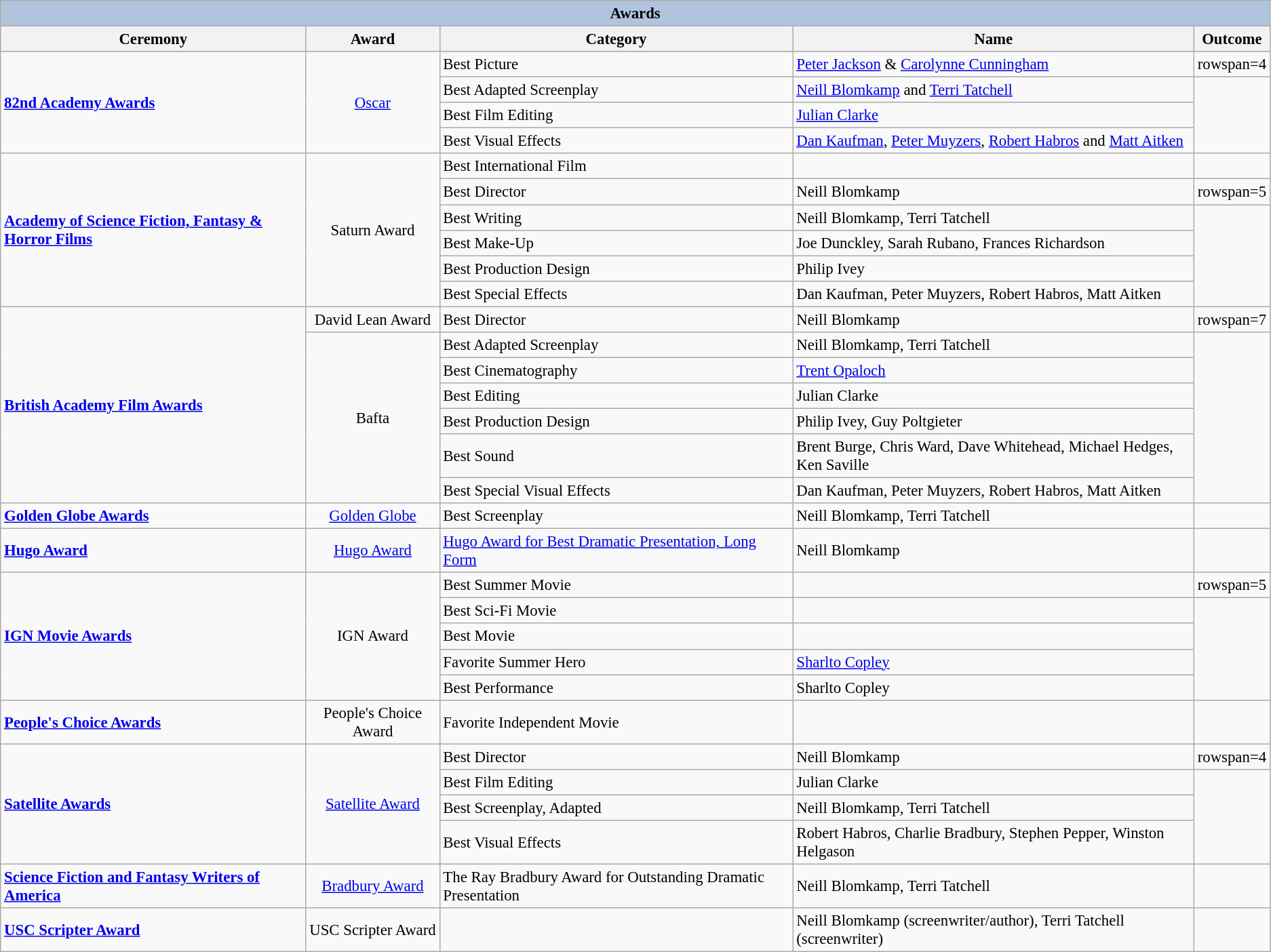<table class="wikitable" style="font-size:95%">
<tr style="background:#ccc; text-align:center;">
<th colspan="5" style="background: LightSteelBlue;">Awards</th>
</tr>
<tr style="background:#ccc; text-align:center;">
<th>Ceremony</th>
<th>Award</th>
<th>Category</th>
<th>Name</th>
<th>Outcome</th>
</tr>
<tr>
<td rowspan=4><strong><a href='#'>82nd Academy Awards</a></strong></td>
<td rowspan=4 style="text-align:center;"><a href='#'>Oscar</a></td>
<td>Best Picture</td>
<td><a href='#'>Peter Jackson</a> & <a href='#'>Carolynne Cunningham</a></td>
<td>rowspan=4 </td>
</tr>
<tr>
<td>Best Adapted Screenplay</td>
<td><a href='#'>Neill Blomkamp</a> and <a href='#'>Terri Tatchell</a></td>
</tr>
<tr>
<td>Best Film Editing</td>
<td><a href='#'>Julian Clarke</a></td>
</tr>
<tr>
<td>Best Visual Effects</td>
<td><a href='#'>Dan Kaufman</a>, <a href='#'>Peter Muyzers</a>, <a href='#'>Robert Habros</a> and <a href='#'>Matt Aitken</a></td>
</tr>
<tr>
<td rowspan=6><strong><a href='#'>Academy of Science Fiction, Fantasy & Horror Films</a></strong> </td>
<td rowspan=6 style="text-align:center;">Saturn Award</td>
<td>Best International Film</td>
<td></td>
<td></td>
</tr>
<tr>
<td>Best Director</td>
<td>Neill Blomkamp</td>
<td>rowspan=5 </td>
</tr>
<tr>
<td>Best Writing</td>
<td>Neill Blomkamp, Terri Tatchell</td>
</tr>
<tr>
<td>Best Make-Up</td>
<td>Joe Dunckley, Sarah Rubano, Frances Richardson</td>
</tr>
<tr>
<td>Best Production Design</td>
<td>Philip Ivey</td>
</tr>
<tr>
<td>Best Special Effects</td>
<td>Dan Kaufman, Peter Muyzers, Robert Habros, Matt Aitken</td>
</tr>
<tr>
<td rowspan=7><strong><a href='#'>British Academy Film Awards</a></strong></td>
<td style="text-align:center;">David Lean Award</td>
<td>Best Director</td>
<td>Neill Blomkamp</td>
<td>rowspan=7 </td>
</tr>
<tr>
<td rowspan=6 style="text-align:center;">Bafta</td>
<td>Best Adapted Screenplay</td>
<td>Neill Blomkamp, Terri Tatchell</td>
</tr>
<tr>
<td>Best Cinematography</td>
<td><a href='#'>Trent Opaloch</a></td>
</tr>
<tr>
<td>Best Editing</td>
<td>Julian Clarke</td>
</tr>
<tr>
<td>Best Production Design</td>
<td>Philip Ivey, Guy Poltgieter</td>
</tr>
<tr>
<td>Best Sound</td>
<td>Brent Burge, Chris Ward, Dave Whitehead, Michael Hedges, Ken Saville</td>
</tr>
<tr>
<td>Best Special Visual Effects</td>
<td>Dan Kaufman, Peter Muyzers, Robert Habros, Matt Aitken</td>
</tr>
<tr>
<td><strong><a href='#'>Golden Globe Awards</a></strong></td>
<td style="text-align:center;"><a href='#'>Golden Globe</a></td>
<td>Best Screenplay</td>
<td>Neill Blomkamp, Terri Tatchell</td>
<td></td>
</tr>
<tr>
<td><strong><a href='#'>Hugo Award</a></strong></td>
<td style="text-align:center;"><a href='#'>Hugo Award</a></td>
<td><a href='#'>Hugo Award for Best Dramatic Presentation, Long Form</a></td>
<td>Neill Blomkamp</td>
<td></td>
</tr>
<tr>
<td rowspan=5><strong><a href='#'>IGN Movie Awards</a></strong></td>
<td rowspan=5 style="text-align:center;">IGN Award</td>
<td>Best Summer Movie</td>
<td></td>
<td>rowspan=5 </td>
</tr>
<tr>
<td>Best Sci-Fi Movie</td>
<td></td>
</tr>
<tr>
<td>Best Movie</td>
<td></td>
</tr>
<tr>
<td>Favorite Summer Hero</td>
<td><a href='#'>Sharlto Copley</a></td>
</tr>
<tr>
<td>Best Performance</td>
<td>Sharlto Copley</td>
</tr>
<tr>
<td><strong><a href='#'>People's Choice Awards</a></strong></td>
<td style="text-align:center;">People's Choice Award</td>
<td>Favorite Independent Movie</td>
<td></td>
<td></td>
</tr>
<tr>
<td rowspan=4><strong><a href='#'>Satellite Awards</a></strong> </td>
<td rowspan=4 style="text-align:center;"><a href='#'>Satellite Award</a></td>
<td>Best Director</td>
<td>Neill Blomkamp</td>
<td>rowspan=4 </td>
</tr>
<tr>
<td>Best Film Editing</td>
<td>Julian Clarke</td>
</tr>
<tr>
<td>Best Screenplay, Adapted</td>
<td>Neill Blomkamp, Terri Tatchell</td>
</tr>
<tr>
<td>Best Visual Effects</td>
<td>Robert Habros, Charlie Bradbury, Stephen Pepper, Winston Helgason</td>
</tr>
<tr>
<td><strong><a href='#'>Science Fiction and Fantasy Writers of America</a></strong></td>
<td style="text-align:center;"><a href='#'>Bradbury Award</a></td>
<td>The Ray Bradbury Award for Outstanding Dramatic Presentation</td>
<td>Neill Blomkamp, Terri Tatchell</td>
<td></td>
</tr>
<tr>
<td><strong><a href='#'>USC Scripter Award</a></strong></td>
<td style="text-align:center;">USC Scripter Award</td>
<td></td>
<td>Neill Blomkamp (screenwriter/author), Terri Tatchell (screenwriter)</td>
<td></td>
</tr>
</table>
